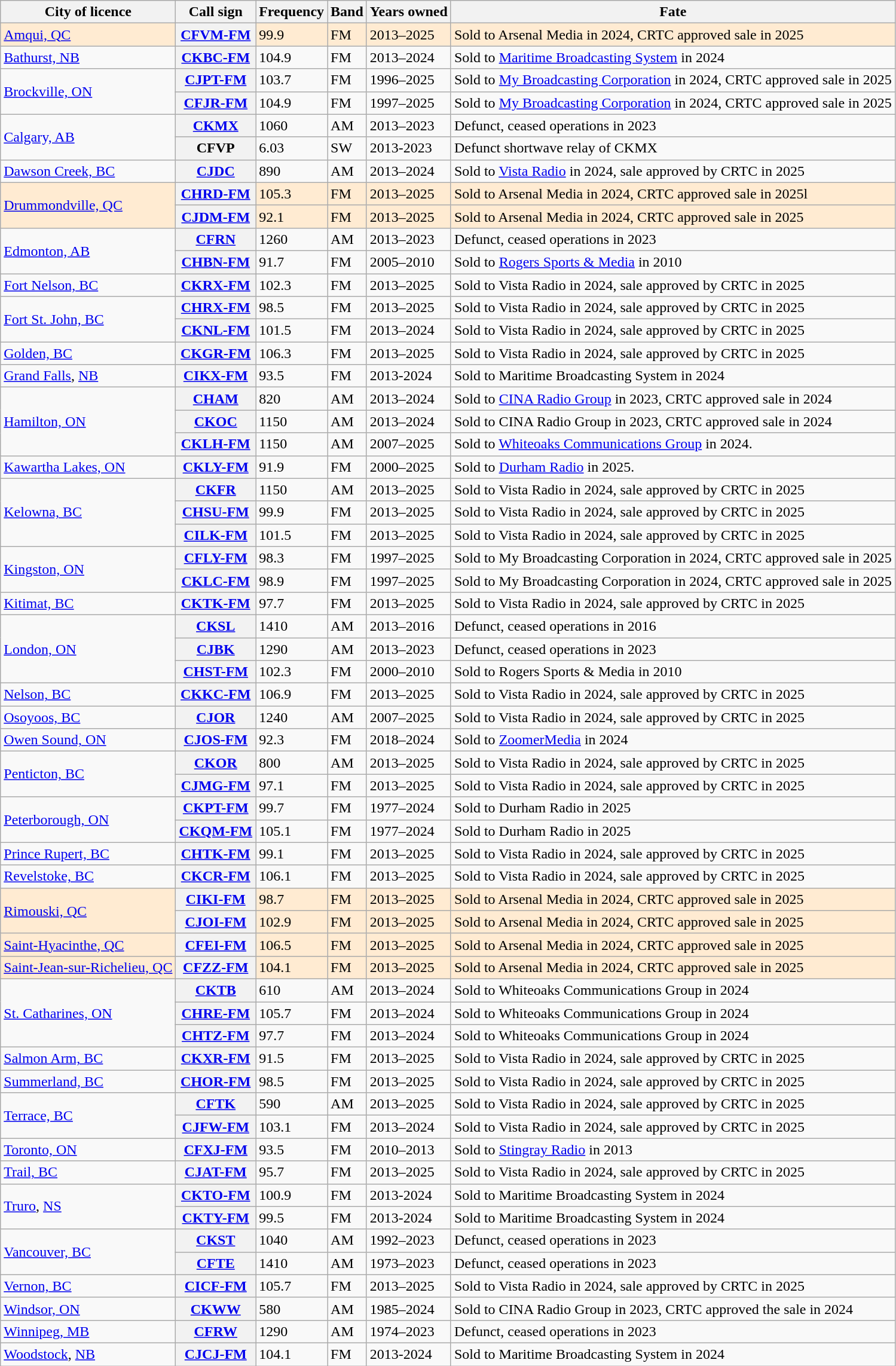<table class="wikitable sortable">
<tr>
<th scope="col">City of licence</th>
<th scope="col">Call sign</th>
<th scope="col">Frequency</th>
<th scope="col">Band</th>
<th scope="col">Years owned</th>
<th scope="col">Fate</th>
</tr>
<tr style="background-color:#ffebd2;">
<td><a href='#'>Amqui, QC</a></td>
<th scope="row"><a href='#'>CFVM-FM</a></th>
<td data-sort-value=099900>99.9</td>
<td>FM</td>
<td>2013–2025</td>
<td>Sold to Arsenal Media in 2024, CRTC approved sale in 2025</td>
</tr>
<tr>
<td><a href='#'>Bathurst, NB</a></td>
<th scope="row"><a href='#'>CKBC-FM</a></th>
<td data-sort-value=104900>104.9</td>
<td>FM</td>
<td>2013–2024</td>
<td>Sold to <a href='#'>Maritime Broadcasting System</a> in 2024</td>
</tr>
<tr>
<td rowspan="2"><a href='#'>Brockville, ON</a></td>
<th scope="row"><a href='#'>CJPT-FM</a></th>
<td data-sort-value=103700>103.7</td>
<td>FM</td>
<td>1996–2025</td>
<td>Sold to <a href='#'>My Broadcasting Corporation</a> in 2024, CRTC approved sale in 2025</td>
</tr>
<tr>
<th scope="row"><a href='#'>CFJR-FM</a></th>
<td data-sort-value=104900>104.9</td>
<td>FM</td>
<td>1997–2025</td>
<td>Sold to <a href='#'>My Broadcasting Corporation</a> in 2024, CRTC approved sale in 2025</td>
</tr>
<tr>
<td rowspan=2><a href='#'>Calgary, AB</a></td>
<th scope="row"><a href='#'>CKMX</a></th>
<td data-sort-value=001060>1060</td>
<td>AM</td>
<td>2013–2023</td>
<td>Defunct, ceased operations in 2023</td>
</tr>
<tr>
<th scope="row">CFVP</th>
<td data-sort-value=006030>6.03</td>
<td>SW</td>
<td>2013-2023</td>
<td>Defunct shortwave relay of CKMX</td>
</tr>
<tr>
<td><a href='#'>Dawson Creek, BC</a></td>
<th scope="row"><a href='#'>CJDC</a></th>
<td data-sort-value=000890>890</td>
<td>AM</td>
<td>2013–2024</td>
<td>Sold to <a href='#'>Vista Radio</a> in 2024, sale approved by CRTC in 2025</td>
</tr>
<tr style="background-color:#ffebd2;">
<td rowspan="2"><a href='#'>Drummondville, QC</a></td>
<th scope="row"><a href='#'>CHRD-FM</a></th>
<td data-sort-value=105300>105.3</td>
<td>FM</td>
<td>2013–2025</td>
<td>Sold to Arsenal Media in 2024, CRTC approved sale in 2025l</td>
</tr>
<tr style="background-color:#ffebd2;">
<th scope="row"><a href='#'>CJDM-FM</a></th>
<td data-sort-value=092100>92.1</td>
<td>FM</td>
<td>2013–2025</td>
<td>Sold to Arsenal Media in 2024, CRTC approved sale in 2025</td>
</tr>
<tr>
<td rowspan="2"><a href='#'>Edmonton, AB</a></td>
<th scope="row"><a href='#'>CFRN</a></th>
<td data-sort-value=001260>1260</td>
<td>AM</td>
<td>2013–2023</td>
<td>Defunct, ceased operations in 2023</td>
</tr>
<tr>
<th scope="row"><a href='#'>CHBN-FM</a></th>
<td data-sort-value=091700>91.7</td>
<td>FM</td>
<td>2005–2010</td>
<td>Sold to <a href='#'>Rogers Sports & Media</a> in 2010</td>
</tr>
<tr>
<td><a href='#'>Fort Nelson, BC</a></td>
<th scope="row"><a href='#'>CKRX-FM</a></th>
<td data-sort-value=102300>102.3</td>
<td>FM</td>
<td>2013–2025</td>
<td>Sold to Vista Radio in 2024, sale approved by CRTC in 2025</td>
</tr>
<tr>
<td rowspan=2><a href='#'>Fort St. John, BC</a></td>
<th scope="row"><a href='#'>CHRX-FM</a></th>
<td data-sort-value=098500>98.5</td>
<td>FM</td>
<td>2013–2025</td>
<td>Sold to Vista Radio in 2024, sale approved by CRTC in 2025</td>
</tr>
<tr>
<th scope="row"><a href='#'>CKNL-FM</a></th>
<td data-sort-value=101500>101.5</td>
<td>FM</td>
<td>2013–2024</td>
<td>Sold to Vista Radio in 2024, sale approved by CRTC in 2025</td>
</tr>
<tr>
<td><a href='#'>Golden, BC</a></td>
<th scope="row"><a href='#'>CKGR-FM</a></th>
<td data-sort-value=106300>106.3</td>
<td>FM</td>
<td>2013–2025</td>
<td>Sold to Vista Radio in 2024, sale approved by CRTC in 2025</td>
</tr>
<tr>
<td><a href='#'>Grand Falls</a>, <a href='#'>NB</a></td>
<th><a href='#'>CIKX-FM</a></th>
<td>93.5</td>
<td>FM</td>
<td>2013-2024</td>
<td>Sold to Maritime Broadcasting System in 2024</td>
</tr>
<tr>
<td rowspan="3"><a href='#'>Hamilton, ON</a></td>
<th scope="row"><a href='#'>CHAM</a></th>
<td data-sort-value=000820>820</td>
<td>AM</td>
<td>2013–2024</td>
<td>Sold to <a href='#'>CINA Radio Group</a> in 2023, CRTC approved sale in 2024</td>
</tr>
<tr>
<th scope="row"><a href='#'>CKOC</a></th>
<td data-sort-value=001150>1150</td>
<td>AM</td>
<td>2013–2024</td>
<td>Sold to CINA Radio Group in 2023, CRTC approved sale in 2024</td>
</tr>
<tr>
<th scope="row"><a href='#'>CKLH-FM</a></th>
<td data-sort-value=108000>1150</td>
<td>AM</td>
<td>2007–2025</td>
<td>Sold to <a href='#'>Whiteoaks Communications Group</a> in 2024.</td>
</tr>
<tr>
<td><a href='#'>Kawartha Lakes, ON</a></td>
<th scope="row"><a href='#'>CKLY-FM</a></th>
<td data-sort-value=091900>91.9</td>
<td>FM</td>
<td>2000–2025</td>
<td>Sold to <a href='#'>Durham Radio</a> in 2025.</td>
</tr>
<tr>
<td rowspan=3><a href='#'>Kelowna, BC</a></td>
<th scope="row"><a href='#'>CKFR</a></th>
<td data-sort-value=001150>1150</td>
<td>AM</td>
<td>2013–2025</td>
<td>Sold to Vista Radio in 2024, sale approved by CRTC in 2025</td>
</tr>
<tr>
<th scope="row"><a href='#'>CHSU-FM</a></th>
<td data-sort-value=099900>99.9</td>
<td>FM</td>
<td>2013–2025</td>
<td>Sold to Vista Radio in 2024, sale approved by CRTC in 2025</td>
</tr>
<tr>
<th scope="row"><a href='#'>CILK-FM</a></th>
<td data-sort-value=101500>101.5</td>
<td>FM</td>
<td>2013–2025</td>
<td>Sold to Vista Radio in 2024, sale approved by CRTC in 2025</td>
</tr>
<tr>
<td rowspan="2"><a href='#'>Kingston, ON</a></td>
<th scope="row"><a href='#'>CFLY-FM</a></th>
<td data-sort-value=098300>98.3</td>
<td>FM</td>
<td>1997–2025</td>
<td>Sold to My Broadcasting Corporation in 2024, CRTC approved sale in 2025</td>
</tr>
<tr>
<th scope="row"><a href='#'>CKLC-FM</a></th>
<td data-sort-value=098900>98.9</td>
<td>FM</td>
<td>1997–2025</td>
<td>Sold to My Broadcasting Corporation in 2024, CRTC approved sale in 2025</td>
</tr>
<tr>
<td><a href='#'>Kitimat, BC</a></td>
<th scope="row"><a href='#'>CKTK-FM</a></th>
<td data-sort-value=097700>97.7</td>
<td>FM</td>
<td>2013–2025</td>
<td>Sold to Vista Radio in 2024, sale approved by CRTC in 2025</td>
</tr>
<tr>
<td rowspan="3"><a href='#'>London, ON</a></td>
<th><a href='#'>CKSL</a></th>
<td>1410</td>
<td>AM</td>
<td>2013–2016</td>
<td>Defunct, ceased operations in 2016</td>
</tr>
<tr>
<th scope="row"><a href='#'>CJBK</a></th>
<td data-sort-value="001290">1290</td>
<td>AM</td>
<td>2013–2023</td>
<td>Defunct, ceased operations in 2023</td>
</tr>
<tr>
<th scope="row"><a href='#'>CHST-FM</a></th>
<td data-sort-value=102300>102.3</td>
<td>FM</td>
<td>2000–2010</td>
<td>Sold to Rogers Sports & Media in 2010</td>
</tr>
<tr>
<td><a href='#'>Nelson, BC</a></td>
<th scope="row"><a href='#'>CKKC-FM</a></th>
<td data-sort-value=106900>106.9</td>
<td>FM</td>
<td>2013–2025</td>
<td>Sold to Vista Radio in 2024, sale approved by CRTC in 2025</td>
</tr>
<tr>
<td><a href='#'>Osoyoos, BC</a></td>
<th scope="row"><a href='#'>CJOR</a></th>
<td>1240</td>
<td>AM</td>
<td>2007–2025</td>
<td>Sold to Vista Radio in 2024, sale approved by CRTC in 2025</td>
</tr>
<tr>
<td><a href='#'>Owen Sound, ON</a></td>
<th scope="row"><a href='#'>CJOS-FM</a></th>
<td>92.3</td>
<td>FM</td>
<td>2018–2024</td>
<td>Sold to <a href='#'>ZoomerMedia</a> in 2024</td>
</tr>
<tr>
<td rowspan=2><a href='#'>Penticton, BC</a></td>
<th scope="row"><a href='#'>CKOR</a></th>
<td>800</td>
<td>AM</td>
<td>2013–2025</td>
<td>Sold to Vista Radio in 2024, sale approved by CRTC in 2025</td>
</tr>
<tr>
<th scope="row"><a href='#'>CJMG-FM</a></th>
<td>97.1</td>
<td>FM</td>
<td>2013–2025</td>
<td>Sold to Vista Radio in 2024, sale approved by CRTC in 2025</td>
</tr>
<tr>
<td rowspan=2><a href='#'>Peterborough, ON</a></td>
<th scope="row"><a href='#'>CKPT-FM</a></th>
<td>99.7</td>
<td>FM</td>
<td>1977–2024</td>
<td>Sold to Durham Radio in 2025</td>
</tr>
<tr>
<th scope="row"><a href='#'>CKQM-FM</a></th>
<td>105.1</td>
<td>FM</td>
<td>1977–2024</td>
<td>Sold to Durham Radio in 2025</td>
</tr>
<tr>
<td><a href='#'>Prince Rupert, BC</a></td>
<th scope="row"><a href='#'>CHTK-FM</a></th>
<td>99.1</td>
<td>FM</td>
<td>2013–2025</td>
<td>Sold to Vista Radio in 2024, sale approved by CRTC in 2025</td>
</tr>
<tr>
<td><a href='#'>Revelstoke, BC</a></td>
<th scope="row"><a href='#'>CKCR-FM</a></th>
<td>106.1</td>
<td>FM</td>
<td>2013–2025</td>
<td>Sold to Vista Radio in 2024, sale approved by CRTC in 2025</td>
</tr>
<tr style="background-color:#ffebd2;">
<td rowspan="2"><a href='#'>Rimouski, QC</a></td>
<th scope="row"><a href='#'>CIKI-FM</a></th>
<td>98.7</td>
<td>FM</td>
<td>2013–2025</td>
<td>Sold to Arsenal Media in 2024, CRTC approved sale in 2025</td>
</tr>
<tr style="background-color:#ffebd2;">
<th scope="row"><a href='#'>CJOI-FM</a></th>
<td>102.9</td>
<td>FM</td>
<td>2013–2025</td>
<td>Sold to Arsenal Media in 2024, CRTC approved sale in 2025</td>
</tr>
<tr style="background-color:#ffebd2;">
<td><a href='#'>Saint-Hyacinthe, QC</a></td>
<th scope="row"><a href='#'>CFEI-FM</a></th>
<td>106.5</td>
<td>FM</td>
<td>2013–2025</td>
<td>Sold to Arsenal Media in 2024, CRTC approved sale in 2025</td>
</tr>
<tr style="background-color:#ffebd2;">
<td><a href='#'>Saint-Jean-sur-Richelieu, QC</a></td>
<th scope="row"><a href='#'>CFZZ-FM</a></th>
<td>104.1</td>
<td>FM</td>
<td>2013–2025</td>
<td>Sold to Arsenal Media in 2024, CRTC approved sale in 2025</td>
</tr>
<tr>
<td rowspan="3"><a href='#'>St. Catharines, ON</a></td>
<th scope="row"><a href='#'>CKTB</a></th>
<td>610</td>
<td>AM</td>
<td>2013–2024</td>
<td>Sold to Whiteoaks Communications Group in 2024</td>
</tr>
<tr>
<th scope="row"><a href='#'>CHRE-FM</a></th>
<td>105.7</td>
<td>FM</td>
<td>2013–2024</td>
<td>Sold to Whiteoaks Communications Group in 2024</td>
</tr>
<tr>
<th scope="row"><a href='#'>CHTZ-FM</a></th>
<td>97.7</td>
<td>FM</td>
<td>2013–2024</td>
<td>Sold to Whiteoaks Communications Group in 2024</td>
</tr>
<tr>
<td><a href='#'>Salmon Arm, BC</a></td>
<th scope="row"><a href='#'>CKXR-FM</a></th>
<td>91.5</td>
<td>FM</td>
<td>2013–2025</td>
<td>Sold to Vista Radio in 2024, sale approved by CRTC in 2025</td>
</tr>
<tr>
<td><a href='#'>Summerland, BC</a></td>
<th scope="row"><a href='#'>CHOR-FM</a></th>
<td>98.5</td>
<td>FM</td>
<td>2013–2025</td>
<td>Sold to Vista Radio in 2024, sale approved by CRTC in 2025</td>
</tr>
<tr>
<td rowspan="2"><a href='#'>Terrace, BC</a></td>
<th scope="row"><a href='#'>CFTK</a></th>
<td>590</td>
<td>AM</td>
<td>2013–2025</td>
<td>Sold to Vista Radio in 2024, sale approved by CRTC in 2025</td>
</tr>
<tr>
<th scope="row"><a href='#'>CJFW-FM</a></th>
<td>103.1</td>
<td>FM</td>
<td>2013–2024</td>
<td>Sold to Vista Radio in 2024, sale approved by CRTC in 2025</td>
</tr>
<tr>
<td><a href='#'>Toronto, ON</a></td>
<th scope="row"><a href='#'>CFXJ-FM</a></th>
<td>93.5</td>
<td>FM</td>
<td>2010–2013</td>
<td>Sold to <a href='#'>Stingray Radio</a> in 2013</td>
</tr>
<tr>
<td><a href='#'>Trail, BC</a></td>
<th scope="row"><a href='#'>CJAT-FM</a></th>
<td>95.7</td>
<td>FM</td>
<td>2013–2025</td>
<td>Sold to Vista Radio in 2024, sale approved by CRTC in 2025</td>
</tr>
<tr>
<td rowspan="2"><a href='#'>Truro</a>, <a href='#'>NS</a></td>
<th><a href='#'>CKTO-FM</a></th>
<td>100.9</td>
<td>FM</td>
<td>2013-2024</td>
<td>Sold to Maritime Broadcasting System in 2024</td>
</tr>
<tr>
<th><a href='#'>CKTY-FM</a></th>
<td>99.5</td>
<td>FM</td>
<td>2013-2024</td>
<td>Sold to Maritime Broadcasting System in 2024</td>
</tr>
<tr>
<td rowspan="2"><a href='#'>Vancouver, BC</a></td>
<th scope="row"><a href='#'>CKST</a></th>
<td>1040</td>
<td>AM</td>
<td>1992–2023</td>
<td>Defunct, ceased operations in 2023</td>
</tr>
<tr>
<th scope="row"><a href='#'>CFTE</a></th>
<td>1410</td>
<td>AM</td>
<td>1973–2023</td>
<td>Defunct, ceased operations in 2023</td>
</tr>
<tr>
<td><a href='#'>Vernon, BC</a></td>
<th scope="row"><a href='#'>CICF-FM</a></th>
<td>105.7</td>
<td>FM</td>
<td>2013–2025</td>
<td>Sold to Vista Radio in 2024, sale approved by CRTC in 2025</td>
</tr>
<tr>
<td><a href='#'>Windsor, ON</a></td>
<th scope="row"><a href='#'>CKWW</a></th>
<td>580</td>
<td>AM</td>
<td>1985–2024</td>
<td>Sold to CINA Radio Group in 2023, CRTC approved the sale in 2024</td>
</tr>
<tr>
<td><a href='#'>Winnipeg, MB</a></td>
<th scope="row"><a href='#'>CFRW</a></th>
<td>1290</td>
<td>AM</td>
<td>1974–2023</td>
<td>Defunct, ceased operations in 2023</td>
</tr>
<tr>
<td><a href='#'>Woodstock</a>, <a href='#'>NB</a></td>
<th><a href='#'>CJCJ-FM</a></th>
<td>104.1</td>
<td>FM</td>
<td>2013-2024</td>
<td>Sold to Maritime Broadcasting System in 2024</td>
</tr>
</table>
